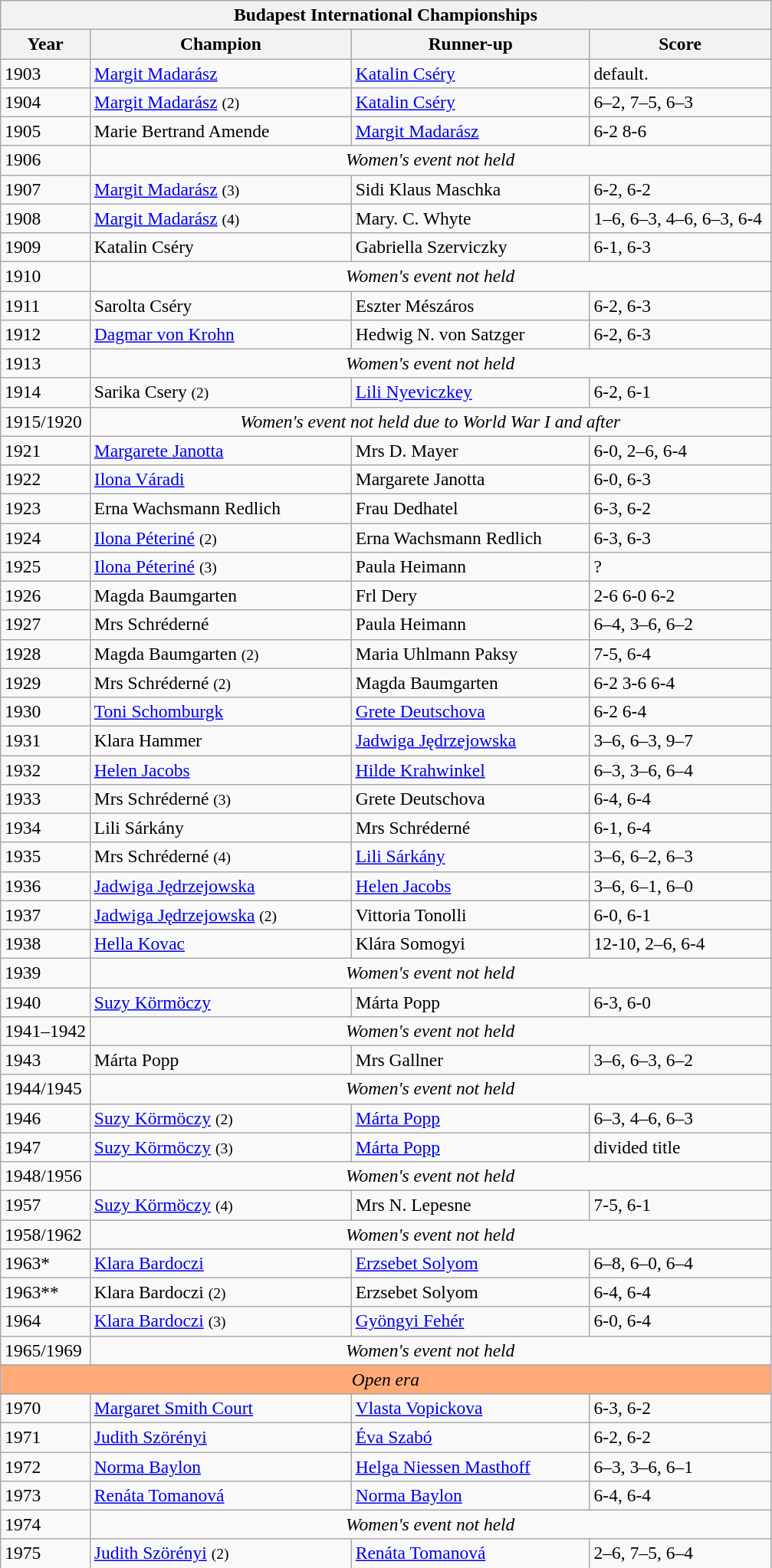<table class=wikitable style=font-size:98%>
<tr>
<th colspan="4">Budapest International Championships</th>
</tr>
<tr>
<th>Year</th>
<th width="220">Champion</th>
<th width="200">Runner-up</th>
<th width="150">Score</th>
</tr>
<tr>
<td>1903</td>
<td> <a href='#'>Margit Madarász</a></td>
<td> <a href='#'>Katalin Cséry</a></td>
<td>default.</td>
</tr>
<tr>
<td>1904</td>
<td> <a href='#'>Margit Madarász</a> <small>(2)</small></td>
<td> <a href='#'>Katalin Cséry</a></td>
<td>6–2, 7–5, 6–3</td>
</tr>
<tr>
<td>1905</td>
<td> Marie Bertrand Amende</td>
<td> <a href='#'>Margit Madarász</a></td>
<td>6-2 8-6</td>
</tr>
<tr>
<td>1906</td>
<td colspan=3 align=center><em>Women's event not held</em></td>
</tr>
<tr>
<td>1907</td>
<td> <a href='#'>Margit Madarász</a> <small>(3)</small></td>
<td> Sidi Klaus Maschka</td>
<td>6-2, 6-2</td>
</tr>
<tr>
<td>1908</td>
<td> <a href='#'>Margit Madarász</a> <small>(4)</small></td>
<td> Mary. C. Whyte</td>
<td>1–6, 6–3, 4–6, 6–3, 6-4</td>
</tr>
<tr>
<td>1909</td>
<td> Katalin Cséry</td>
<td> Gabriella Szerviczky</td>
<td>6-1, 6-3</td>
</tr>
<tr>
<td>1910</td>
<td colspan=3 align=center><em>Women's event not held</em></td>
</tr>
<tr>
<td>1911</td>
<td>  Sarolta Cséry</td>
<td>  Eszter Mészáros</td>
<td>6-2, 6-3</td>
</tr>
<tr>
<td>1912</td>
<td>  <a href='#'>Dagmar von Krohn</a></td>
<td>  Hedwig N. von Satzger</td>
<td>6-2, 6-3</td>
</tr>
<tr>
<td>1913</td>
<td colspan=3 align=center><em>Women's event not held</em></td>
</tr>
<tr>
<td>1914</td>
<td> Sarika Csery <small>(2)</small></td>
<td> <a href='#'>Lili Nyeviczkey</a></td>
<td>6-2, 6-1</td>
</tr>
<tr>
<td>1915/1920</td>
<td colspan=3 align=center><em>Women's event not held due to World War I and after</em></td>
</tr>
<tr>
<td>1921</td>
<td> <a href='#'>Margarete Janotta</a></td>
<td> Mrs D. Mayer</td>
<td>6-0, 2–6, 6-4</td>
</tr>
<tr>
<td>1922</td>
<td> <a href='#'>Ilona Váradi</a></td>
<td> Margarete Janotta</td>
<td>6-0, 6-3</td>
</tr>
<tr>
<td>1923</td>
<td> Erna Wachsmann Redlich</td>
<td> Frau Dedhatel</td>
<td>6-3, 6-2</td>
</tr>
<tr>
<td>1924</td>
<td> <a href='#'>Ilona Péteriné</a> <small>(2)</small></td>
<td> Erna Wachsmann Redlich</td>
<td>6-3, 6-3</td>
</tr>
<tr>
<td>1925</td>
<td> <a href='#'>Ilona Péteriné</a>  <small>(3)</small></td>
<td> Paula Heimann</td>
<td>?</td>
</tr>
<tr>
<td>1926</td>
<td> Magda Baumgarten</td>
<td> Frl Dery</td>
<td>2-6 6-0 6-2</td>
</tr>
<tr>
<td>1927</td>
<td> Mrs Schréderné</td>
<td> Paula Heimann</td>
<td>6–4, 3–6, 6–2</td>
</tr>
<tr>
<td>1928</td>
<td> Magda Baumgarten <small>(2)</small></td>
<td>  Maria Uhlmann Paksy</td>
<td>7-5, 6-4</td>
</tr>
<tr>
<td>1929</td>
<td> Mrs Schréderné  <small>(2)</small></td>
<td> Magda Baumgarten</td>
<td>6-2 3-6 6-4</td>
</tr>
<tr>
<td>1930</td>
<td> <a href='#'>Toni Schomburgk</a></td>
<td> <a href='#'>Grete Deutschova</a></td>
<td>6-2 6-4</td>
</tr>
<tr>
<td>1931</td>
<td> Klara Hammer</td>
<td> <a href='#'>Jadwiga Jędrzejowska</a></td>
<td>3–6, 6–3, 9–7</td>
</tr>
<tr>
<td>1932</td>
<td> <a href='#'>Helen Jacobs</a></td>
<td> <a href='#'>Hilde Krahwinkel</a></td>
<td>6–3, 3–6, 6–4</td>
</tr>
<tr>
<td>1933</td>
<td> Mrs Schréderné <small>(3)</small></td>
<td> Grete Deutschova</td>
<td>6-4, 6-4</td>
</tr>
<tr>
<td>1934</td>
<td> Lili Sárkány</td>
<td> Mrs Schréderné</td>
<td>6-1, 6-4</td>
</tr>
<tr>
<td>1935</td>
<td> Mrs Schréderné <small>(4)</small></td>
<td> <a href='#'>Lili Sárkány</a></td>
<td>3–6, 6–2, 6–3</td>
</tr>
<tr>
<td>1936</td>
<td> <a href='#'>Jadwiga Jędrzejowska</a></td>
<td> <a href='#'>Helen Jacobs</a></td>
<td>3–6, 6–1, 6–0</td>
</tr>
<tr>
<td>1937</td>
<td> <a href='#'>Jadwiga Jędrzejowska</a> <small>(2)</small></td>
<td>  Vittoria Tonolli</td>
<td>6-0, 6-1</td>
</tr>
<tr>
<td>1938</td>
<td> <a href='#'>Hella Kovac</a></td>
<td> Klára Somogyi</td>
<td>12-10, 2–6, 6-4</td>
</tr>
<tr>
<td>1939</td>
<td colspan=3 align=center><em>Women's event not held</em></td>
</tr>
<tr>
<td>1940</td>
<td> <a href='#'>Suzy Körmöczy</a></td>
<td> Márta Popp</td>
<td>6-3, 6-0</td>
</tr>
<tr>
<td>1941–1942</td>
<td colspan=3 align=center><em>Women's event not held</em></td>
</tr>
<tr>
<td>1943</td>
<td> Márta Popp</td>
<td> Mrs Gallner</td>
<td>3–6, 6–3, 6–2</td>
</tr>
<tr>
<td>1944/1945</td>
<td colspan=3 align=center><em>Women's event not held</em></td>
</tr>
<tr>
<td>1946</td>
<td> <a href='#'>Suzy Körmöczy</a> <small>(2)</small></td>
<td> <a href='#'>Márta Popp</a></td>
<td>6–3, 4–6, 6–3</td>
</tr>
<tr>
<td>1947</td>
<td> <a href='#'>Suzy Körmöczy</a> <small>(3)</small></td>
<td> <a href='#'>Márta Popp</a></td>
<td>divided title</td>
</tr>
<tr>
<td>1948/1956</td>
<td colspan=3 align=center><em>Women's event not held</em></td>
</tr>
<tr>
<td>1957</td>
<td> <a href='#'>Suzy Körmöczy</a> <small>(4)</small></td>
<td> Mrs N. Lepesne</td>
<td>7-5, 6-1</td>
</tr>
<tr>
<td>1958/1962</td>
<td colspan=3 align=center><em>Women's event not held</em></td>
</tr>
<tr>
<td>1963*</td>
<td> <a href='#'>Klara Bardoczi</a></td>
<td> <a href='#'>Erzsebet Solyom</a></td>
<td>6–8, 6–0, 6–4</td>
</tr>
<tr>
<td>1963**</td>
<td> Klara Bardoczi <small>(2)</small></td>
<td> Erzsebet Solyom</td>
<td>6-4, 6-4</td>
</tr>
<tr>
<td>1964</td>
<td> <a href='#'>Klara Bardoczi</a> <small>(3)</small></td>
<td> <a href='#'>Gyöngyi Fehér</a></td>
<td>6-0, 6-4</td>
</tr>
<tr>
<td>1965/1969</td>
<td colspan=3 align=center><em>Women's event not held</em></td>
</tr>
<tr>
</tr>
<tr style=background-color:#ffaa77>
<td colspan=4 align=center><em>Open era </em></td>
</tr>
<tr>
<td>1970</td>
<td> <a href='#'>Margaret Smith Court</a></td>
<td> <a href='#'>Vlasta Vopickova</a></td>
<td>6-3, 6-2</td>
</tr>
<tr>
<td>1971</td>
<td> <a href='#'>Judith Szörényi</a></td>
<td> <a href='#'>Éva Szabó</a></td>
<td>6-2, 6-2</td>
</tr>
<tr>
<td>1972</td>
<td> <a href='#'>Norma Baylon</a></td>
<td> <a href='#'>Helga Niessen Masthoff</a></td>
<td>6–3, 3–6, 6–1</td>
</tr>
<tr>
<td>1973</td>
<td> <a href='#'>Renáta Tomanová</a></td>
<td> <a href='#'>Norma Baylon</a></td>
<td>6-4, 6-4</td>
</tr>
<tr>
<td>1974</td>
<td colspan=3 align=center><em>Women's event not held</em></td>
</tr>
<tr>
<td>1975</td>
<td> <a href='#'>Judith Szörényi</a> <small>(2)</small></td>
<td> <a href='#'>Renáta Tomanová</a></td>
<td>2–6, 7–5, 6–4</td>
</tr>
<tr>
</tr>
</table>
